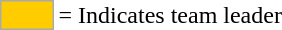<table>
<tr>
<td style="background:#fc0; border:1px solid #aaa; width:2em;"></td>
<td>= Indicates team leader</td>
</tr>
</table>
